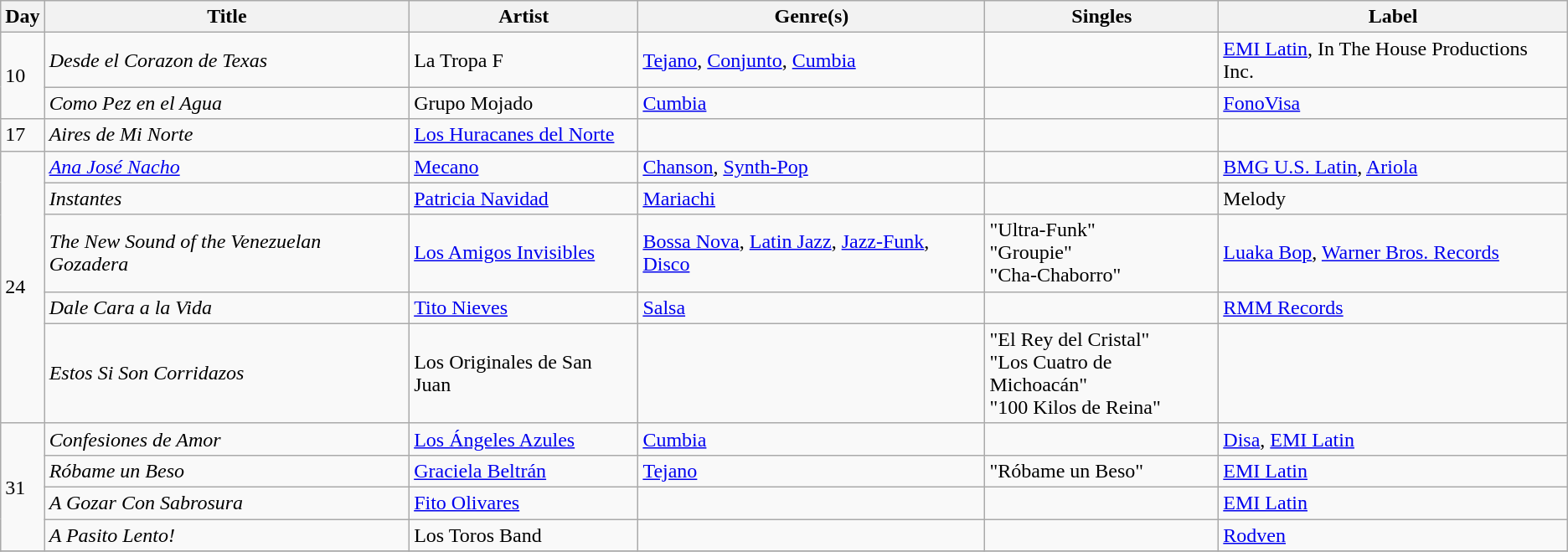<table class="wikitable sortable" style="text-align: left;">
<tr>
<th>Day</th>
<th>Title</th>
<th>Artist</th>
<th>Genre(s)</th>
<th>Singles</th>
<th>Label</th>
</tr>
<tr>
<td rowspan="2">10</td>
<td><em>Desde el Corazon de Texas</em></td>
<td>La Tropa F</td>
<td><a href='#'>Tejano</a>, <a href='#'>Conjunto</a>, <a href='#'>Cumbia</a></td>
<td></td>
<td><a href='#'>EMI Latin</a>, In The House Productions Inc.</td>
</tr>
<tr>
<td><em>Como Pez en el Agua</em></td>
<td>Grupo Mojado</td>
<td><a href='#'>Cumbia</a></td>
<td></td>
<td><a href='#'>FonoVisa</a></td>
</tr>
<tr>
<td>17</td>
<td><em>Aires de Mi Norte</em></td>
<td><a href='#'>Los Huracanes del Norte</a></td>
<td></td>
<td></td>
<td></td>
</tr>
<tr>
<td rowspan="5">24</td>
<td><em><a href='#'>Ana José Nacho</a></em></td>
<td><a href='#'>Mecano</a></td>
<td><a href='#'>Chanson</a>, <a href='#'>Synth-Pop</a></td>
<td></td>
<td><a href='#'>BMG U.S. Latin</a>, <a href='#'>Ariola</a></td>
</tr>
<tr>
<td><em>Instantes</em></td>
<td><a href='#'>Patricia Navidad</a></td>
<td><a href='#'>Mariachi</a></td>
<td></td>
<td>Melody</td>
</tr>
<tr>
<td><em>The New Sound of the Venezuelan Gozadera</em></td>
<td><a href='#'>Los Amigos Invisibles</a></td>
<td><a href='#'>Bossa Nova</a>, <a href='#'>Latin Jazz</a>, <a href='#'>Jazz-Funk</a>, <a href='#'>Disco</a></td>
<td>"Ultra-Funk"<br>"Groupie"<br>"Cha-Chaborro"</td>
<td><a href='#'>Luaka Bop</a>, <a href='#'>Warner Bros. Records</a></td>
</tr>
<tr>
<td><em>Dale Cara a la Vida</em></td>
<td><a href='#'>Tito Nieves</a></td>
<td><a href='#'>Salsa</a></td>
<td></td>
<td><a href='#'>RMM Records</a></td>
</tr>
<tr>
<td><em>Estos Si Son Corridazos</em></td>
<td>Los Originales de San Juan</td>
<td></td>
<td>"El Rey del Cristal"<br>"Los Cuatro de Michoacán"<br>"100 Kilos de Reina"</td>
<td></td>
</tr>
<tr>
<td rowspan="4">31</td>
<td><em>Confesiones de Amor</em></td>
<td><a href='#'>Los Ángeles Azules</a></td>
<td><a href='#'>Cumbia</a></td>
<td></td>
<td><a href='#'>Disa</a>, <a href='#'>EMI Latin</a></td>
</tr>
<tr>
<td><em>Róbame un Beso</em></td>
<td><a href='#'>Graciela Beltrán</a></td>
<td><a href='#'>Tejano</a></td>
<td>"Róbame un Beso"</td>
<td><a href='#'>EMI Latin</a></td>
</tr>
<tr>
<td><em>A Gozar Con Sabrosura</em></td>
<td><a href='#'>Fito Olivares</a></td>
<td></td>
<td></td>
<td><a href='#'>EMI Latin</a></td>
</tr>
<tr>
<td><em>A Pasito Lento!</em></td>
<td>Los Toros Band</td>
<td></td>
<td></td>
<td><a href='#'>Rodven</a></td>
</tr>
<tr>
</tr>
</table>
